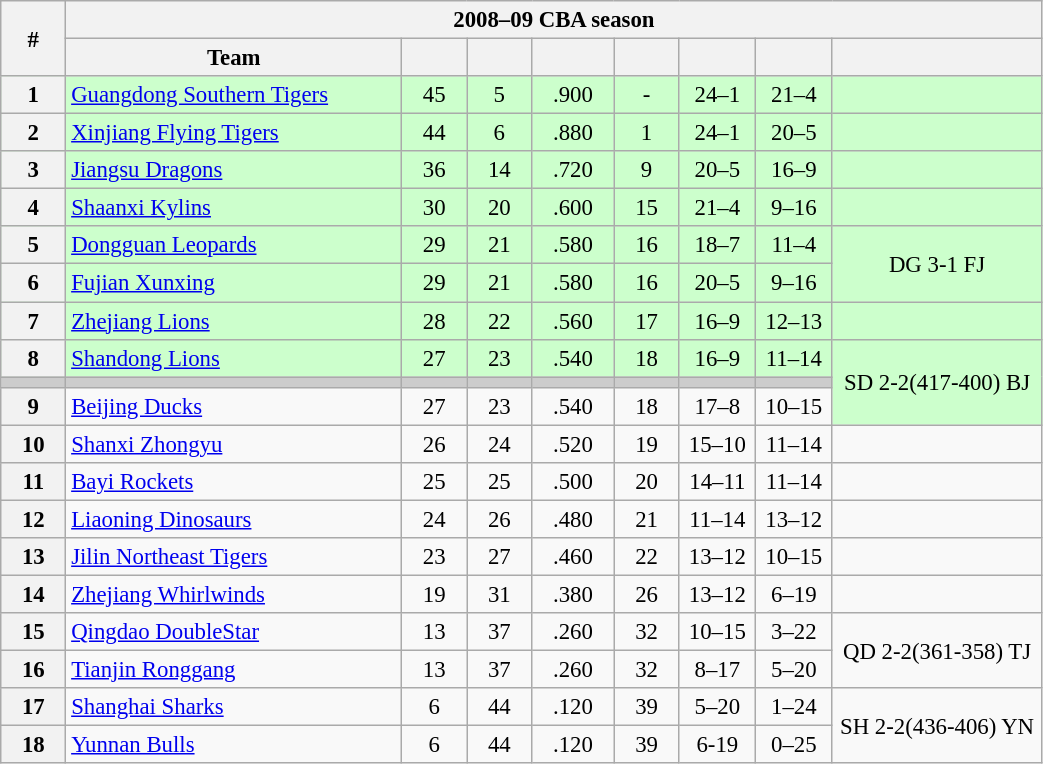<table class="wikitable" width="55%" style="font-size:95%;">
<tr>
<th width="3%" rowspan=2>#</th>
<th colspan="8" style="text-align:center;">2008–09 CBA season</th>
</tr>
<tr style="text-align:center;">
<th width="16%">Team</th>
<th width="3%"></th>
<th width="3%"></th>
<th width="3%"></th>
<th width="3%"></th>
<th width="3%"></th>
<th width="3%"></th>
<th width="10%"></th>
</tr>
<tr style="background: #ccffcc;  text-align: center;">
<th>1</th>
<td style="text-align:left;"><a href='#'>Guangdong Southern Tigers</a></td>
<td>45</td>
<td>5</td>
<td>.900</td>
<td>-</td>
<td>24–1</td>
<td>21–4</td>
<td></td>
</tr>
<tr style="background: #ccffcc;  text-align: center;">
<th>2</th>
<td style="text-align:left;"><a href='#'>Xinjiang Flying Tigers</a></td>
<td>44</td>
<td>6</td>
<td>.880</td>
<td>1</td>
<td>24–1</td>
<td>20–5</td>
<td></td>
</tr>
<tr style="background: #ccffcc;  text-align: center;">
<th>3</th>
<td style="text-align:left;"><a href='#'>Jiangsu Dragons</a></td>
<td>36</td>
<td>14</td>
<td>.720</td>
<td>9</td>
<td>20–5</td>
<td>16–9</td>
<td></td>
</tr>
<tr style="background: #ccffcc;  text-align: center;">
<th>4</th>
<td style="text-align:left;"><a href='#'>Shaanxi Kylins</a></td>
<td>30</td>
<td>20</td>
<td>.600</td>
<td>15</td>
<td>21–4</td>
<td>9–16</td>
<td></td>
</tr>
<tr style="background: #ccffcc;  text-align: center;">
<th>5</th>
<td style="text-align:left;"><a href='#'>Dongguan Leopards</a></td>
<td>29</td>
<td>21</td>
<td>.580</td>
<td>16</td>
<td>18–7</td>
<td>11–4</td>
<td rowspan=2>DG 3-1 FJ</td>
</tr>
<tr style="background: #ccffcc;  text-align: center;">
<th>6</th>
<td style="text-align:left;"><a href='#'>Fujian Xunxing</a></td>
<td>29</td>
<td>21</td>
<td>.580</td>
<td>16</td>
<td>20–5</td>
<td>9–16</td>
</tr>
<tr style="background: #ccffcc;  text-align: center;">
<th>7</th>
<td style="text-align:left;"><a href='#'>Zhejiang Lions</a></td>
<td>28</td>
<td>22</td>
<td>.560</td>
<td>17</td>
<td>16–9</td>
<td>12–13</td>
<td></td>
</tr>
<tr style="background: #ccffcc;  text-align: center;">
<th>8</th>
<td style="text-align:left;"><a href='#'>Shandong Lions</a></td>
<td>27</td>
<td>23</td>
<td>.540</td>
<td>18</td>
<td>16–9</td>
<td>11–14</td>
<td rowspan=3>SD 2-2(417-400) BJ</td>
</tr>
<tr style="background-color:#cccccc" >
<td></td>
<td></td>
<td></td>
<td></td>
<td></td>
<td></td>
<td></td>
<td></td>
</tr>
<tr style="text-align:center;">
<th>9</th>
<td style="text-align:left;"><a href='#'>Beijing Ducks</a></td>
<td>27</td>
<td>23</td>
<td>.540</td>
<td>18</td>
<td>17–8</td>
<td>10–15</td>
</tr>
<tr style="text-align:center;">
<th>10</th>
<td style="text-align:left;"><a href='#'>Shanxi Zhongyu</a></td>
<td>26</td>
<td>24</td>
<td>.520</td>
<td>19</td>
<td>15–10</td>
<td>11–14</td>
<td></td>
</tr>
<tr style="text-align:center;">
<th>11</th>
<td style="text-align:left;"><a href='#'>Bayi Rockets</a></td>
<td>25</td>
<td>25</td>
<td>.500</td>
<td>20</td>
<td>14–11</td>
<td>11–14</td>
<td></td>
</tr>
<tr style="text-align:center;">
<th>12</th>
<td style="text-align:left;"><a href='#'>Liaoning Dinosaurs</a></td>
<td>24</td>
<td>26</td>
<td>.480</td>
<td>21</td>
<td>11–14</td>
<td>13–12</td>
<td></td>
</tr>
<tr style="text-align:center;">
<th>13</th>
<td style="text-align:left;"><a href='#'>Jilin Northeast Tigers</a></td>
<td>23</td>
<td>27</td>
<td>.460</td>
<td>22</td>
<td>13–12</td>
<td>10–15</td>
<td></td>
</tr>
<tr style="text-align:center;">
<th>14</th>
<td style="text-align:left;"><a href='#'>Zhejiang Whirlwinds</a></td>
<td>19</td>
<td>31</td>
<td>.380</td>
<td>26</td>
<td>13–12</td>
<td>6–19</td>
<td></td>
</tr>
<tr style="text-align:center;">
<th>15</th>
<td style="text-align:left;"><a href='#'>Qingdao DoubleStar</a></td>
<td>13</td>
<td>37</td>
<td>.260</td>
<td>32</td>
<td>10–15</td>
<td>3–22</td>
<td rowspan=2>QD 2-2(361-358) TJ</td>
</tr>
<tr style="text-align:center;">
<th>16</th>
<td style="text-align:left;"><a href='#'>Tianjin Ronggang</a></td>
<td>13</td>
<td>37</td>
<td>.260</td>
<td>32</td>
<td>8–17</td>
<td>5–20</td>
</tr>
<tr style="text-align:center;">
<th>17</th>
<td style="text-align:left;"><a href='#'>Shanghai Sharks</a></td>
<td>6</td>
<td>44</td>
<td>.120</td>
<td>39</td>
<td>5–20</td>
<td>1–24</td>
<td rowspan=2>SH 2-2(436-406) YN</td>
</tr>
<tr style="text-align:center;">
<th>18</th>
<td style="text-align:left;"><a href='#'>Yunnan Bulls</a></td>
<td>6</td>
<td>44</td>
<td>.120</td>
<td>39</td>
<td>6-19</td>
<td>0–25</td>
</tr>
</table>
